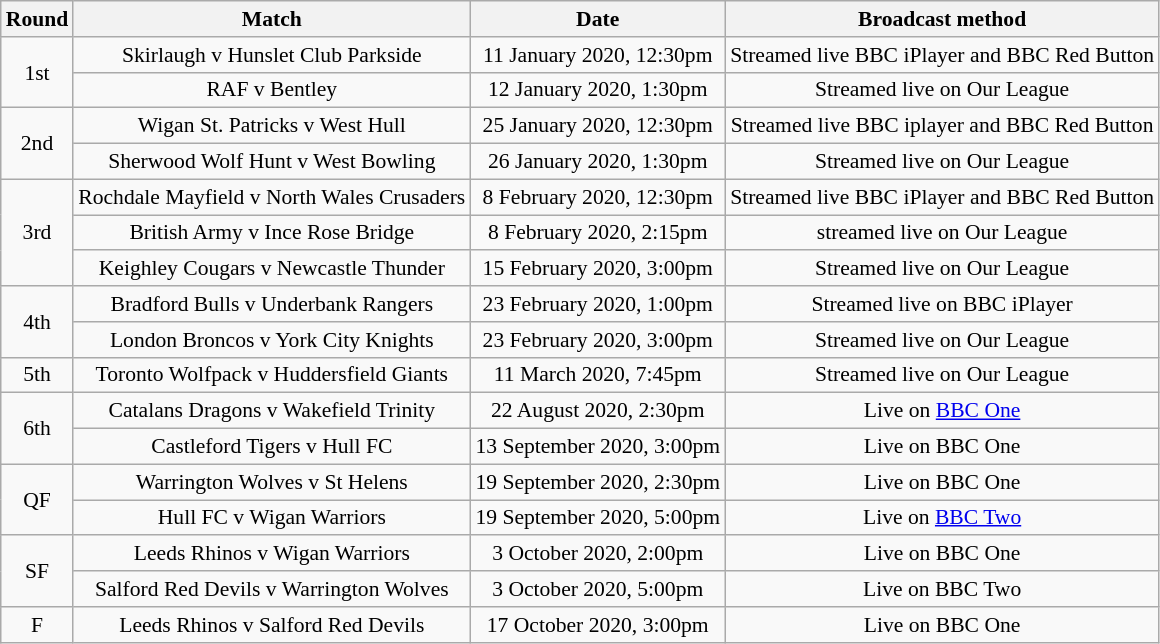<table class="wikitable" style="border-collapse:collapse; font-size:90%; text-align:center">
<tr>
<th>Round</th>
<th>Match</th>
<th>Date</th>
<th>Broadcast method</th>
</tr>
<tr>
<td rowspan=2>1st</td>
<td>Skirlaugh v Hunslet Club Parkside</td>
<td>11 January 2020, 12:30pm</td>
<td>Streamed live BBC iPlayer and BBC Red Button</td>
</tr>
<tr>
<td>RAF v Bentley</td>
<td>12 January 2020, 1:30pm</td>
<td>Streamed live on Our League</td>
</tr>
<tr>
<td rowspan=2>2nd</td>
<td>Wigan St. Patricks v West Hull</td>
<td>25 January 2020, 12:30pm</td>
<td>Streamed live BBC iplayer and BBC Red Button</td>
</tr>
<tr>
<td>Sherwood Wolf Hunt v West Bowling</td>
<td>26 January 2020, 1:30pm</td>
<td>Streamed live on Our League</td>
</tr>
<tr>
<td rowspan=3>3rd</td>
<td>Rochdale Mayfield v North Wales Crusaders</td>
<td>8 February 2020, 12:30pm</td>
<td>Streamed live BBC iPlayer and BBC Red Button</td>
</tr>
<tr>
<td>British Army v Ince Rose Bridge</td>
<td>8 February 2020, 2:15pm</td>
<td>streamed live on Our League</td>
</tr>
<tr>
<td>Keighley Cougars v Newcastle Thunder</td>
<td>15 February 2020, 3:00pm</td>
<td>Streamed live on Our League</td>
</tr>
<tr>
<td rowspan=2>4th</td>
<td>Bradford Bulls v Underbank Rangers</td>
<td>23 February 2020, 1:00pm</td>
<td>Streamed live on BBC iPlayer</td>
</tr>
<tr>
<td>London Broncos v York City Knights</td>
<td>23 February 2020, 3:00pm</td>
<td>Streamed live on Our League</td>
</tr>
<tr>
<td>5th</td>
<td>Toronto Wolfpack v Huddersfield Giants</td>
<td>11 March 2020, 7:45pm</td>
<td>Streamed live on Our League</td>
</tr>
<tr>
<td rowspan=2>6th</td>
<td>Catalans Dragons v Wakefield Trinity</td>
<td>22 August 2020, 2:30pm</td>
<td>Live on <a href='#'>BBC One</a></td>
</tr>
<tr>
<td>Castleford Tigers v Hull FC</td>
<td>13 September 2020, 3:00pm</td>
<td>Live on BBC One</td>
</tr>
<tr>
<td rowspan=2>QF</td>
<td>Warrington Wolves v St Helens</td>
<td>19 September 2020, 2:30pm</td>
<td>Live on BBC One</td>
</tr>
<tr>
<td>Hull FC v Wigan Warriors</td>
<td>19 September 2020, 5:00pm</td>
<td>Live on <a href='#'>BBC Two</a></td>
</tr>
<tr>
<td rowspan=2>SF</td>
<td>Leeds Rhinos v Wigan Warriors</td>
<td>3 October 2020, 2:00pm</td>
<td>Live on BBC One</td>
</tr>
<tr>
<td>Salford Red Devils v Warrington Wolves</td>
<td>3 October 2020, 5:00pm</td>
<td>Live on BBC Two</td>
</tr>
<tr>
<td>F</td>
<td>Leeds Rhinos v Salford Red Devils</td>
<td>17 October 2020, 3:00pm</td>
<td>Live on BBC One</td>
</tr>
</table>
